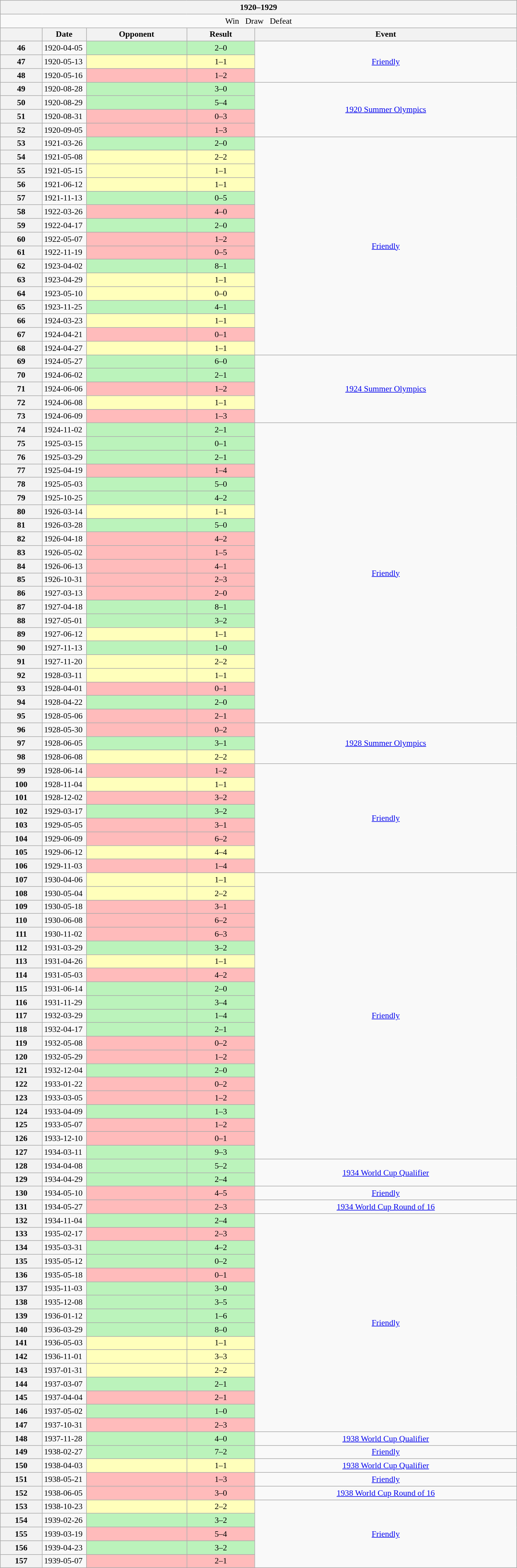<table class="wikitable" style="font-size: 90%; min-width: 900px;">
<tr>
<th colspan="5" width="400">1920–1929</th>
</tr>
<tr>
<td align="center" colspan="5"> Win   Draw   Defeat</td>
</tr>
<tr>
<th></th>
<th width=70>Date</th>
<th>Opponent</th>
<th>Result</th>
<th>Event</th>
</tr>
<tr>
<th>46</th>
<td>1920-04-05</td>
<td bgcolor="#bbf3bb"></td>
<td bgcolor="#bbf3bb" align="center">2–0</td>
<td rowspan="3" align="center"><a href='#'>Friendly</a></td>
</tr>
<tr>
<th>47</th>
<td>1920-05-13</td>
<td bgcolor="#ffffbb"></td>
<td bgcolor="#ffffbb" align="center">1–1</td>
</tr>
<tr>
<th>48</th>
<td>1920-05-16</td>
<td bgcolor="#ffbbbb"></td>
<td bgcolor="#ffbbbb" align="center">1–2</td>
</tr>
<tr>
<th>49</th>
<td>1920-08-28</td>
<td bgcolor="#bbf3bb"></td>
<td bgcolor="#bbf3bb" align="center">3–0</td>
<td align="center" rowspan=4> <a href='#'>1920 Summer Olympics</a></td>
</tr>
<tr>
<th>50</th>
<td>1920-08-29</td>
<td bgcolor="#bbf3bb"></td>
<td bgcolor="#bbf3bb" align="center">5–4</td>
</tr>
<tr>
<th>51</th>
<td>1920-08-31</td>
<td bgcolor="#ffbbbb"></td>
<td bgcolor="#ffbbbb" align="center">0–3</td>
</tr>
<tr>
<th>52</th>
<td>1920-09-05</td>
<td bgcolor="#ffbbbb"></td>
<td bgcolor="#ffbbbb" align="center">1–3</td>
</tr>
<tr>
<th>53</th>
<td>1921-03-26</td>
<td bgcolor="#bbf3bb"></td>
<td bgcolor="#bbf3bb" align="center">2–0</td>
<td rowspan="16" align="center"><a href='#'>Friendly</a></td>
</tr>
<tr>
<th>54</th>
<td>1921-05-08</td>
<td bgcolor="#ffffbb"></td>
<td bgcolor="#ffffbb" align="center">2–2</td>
</tr>
<tr>
<th>55</th>
<td>1921-05-15</td>
<td bgcolor="#ffffbb"></td>
<td bgcolor="#ffffbb" align="center">1–1</td>
</tr>
<tr>
<th>56</th>
<td>1921-06-12</td>
<td bgcolor="#ffffbb"></td>
<td bgcolor="#ffffbb" align="center">1–1</td>
</tr>
<tr>
<th>57</th>
<td>1921-11-13</td>
<td bgcolor="#bbf3bb"></td>
<td bgcolor="#bbf3bb" align="center">0–5</td>
</tr>
<tr>
<th>58</th>
<td>1922-03-26</td>
<td bgcolor="#ffbbbb"></td>
<td bgcolor="#ffbbbb" align="center">4–0</td>
</tr>
<tr>
<th>59</th>
<td>1922-04-17</td>
<td bgcolor="#bbf3bb"></td>
<td bgcolor="#bbf3bb" align="center">2–0</td>
</tr>
<tr>
<th>60</th>
<td>1922-05-07</td>
<td bgcolor="#ffbbbb"></td>
<td bgcolor="#ffbbbb" align="center">1–2</td>
</tr>
<tr>
<th>61</th>
<td>1922-11-19</td>
<td bgcolor="#ffbbbb"></td>
<td bgcolor="#ffbbbb" align="center">0–5</td>
</tr>
<tr>
<th>62</th>
<td>1923-04-02</td>
<td bgcolor="#bbf3bb"></td>
<td bgcolor="#bbf3bb" align="center">8–1</td>
</tr>
<tr>
<th>63</th>
<td>1923-04-29</td>
<td bgcolor="#ffffbb"></td>
<td bgcolor="#ffffbb" align="center">1–1</td>
</tr>
<tr>
<th>64</th>
<td>1923-05-10</td>
<td bgcolor="#ffffbb"></td>
<td bgcolor="#ffffbb" align="center">0–0</td>
</tr>
<tr>
<th>65</th>
<td>1923-11-25</td>
<td bgcolor="#bbf3bb"></td>
<td bgcolor="#bbf3bb" align="center">4–1</td>
</tr>
<tr>
<th>66</th>
<td>1924-03-23</td>
<td bgcolor="#ffffbb"></td>
<td bgcolor="#ffffbb" align="center">1–1</td>
</tr>
<tr>
<th>67</th>
<td>1924-04-21</td>
<td bgcolor="#ffbbbb"></td>
<td bgcolor="#ffbbbb" align="center">0–1</td>
</tr>
<tr>
<th>68</th>
<td>1924-04-27</td>
<td bgcolor="#ffffbb"></td>
<td bgcolor="#ffffbb" align="center">1–1</td>
</tr>
<tr>
<th>69</th>
<td>1924-05-27</td>
<td bgcolor="#bbf3bb"></td>
<td bgcolor="#bbf3bb" align="center">6–0</td>
<td align="center" rowspan=5> <a href='#'>1924 Summer Olympics</a></td>
</tr>
<tr>
<th>70</th>
<td>1924-06-02</td>
<td bgcolor="#bbf3bb"></td>
<td bgcolor="#bbf3bb" align="center">2–1</td>
</tr>
<tr>
<th>71</th>
<td>1924-06-06</td>
<td bgcolor="#ffbbbb"></td>
<td bgcolor="#ffbbbb" align="center">1–2</td>
</tr>
<tr>
<th>72</th>
<td>1924-06-08</td>
<td bgcolor="#ffffbb"></td>
<td bgcolor="#ffffbb" align="center">1–1</td>
</tr>
<tr>
<th>73</th>
<td>1924-06-09</td>
<td bgcolor="#ffbbbb"></td>
<td bgcolor="#ffbbbb" align="center">1–3</td>
</tr>
<tr>
<th>74</th>
<td>1924-11-02</td>
<td bgcolor="#bbf3bb"></td>
<td bgcolor="#bbf3bb" align="center">2–1</td>
<td rowspan="22" align="center"><a href='#'>Friendly</a></td>
</tr>
<tr>
<th>75</th>
<td>1925-03-15</td>
<td bgcolor="#bbf3bb"></td>
<td bgcolor="#bbf3bb" align="center">0–1</td>
</tr>
<tr>
<th>76</th>
<td>1925-03-29</td>
<td bgcolor="#bbf3bb"></td>
<td bgcolor="#bbf3bb" align="center">2–1</td>
</tr>
<tr>
<th>77</th>
<td>1925-04-19</td>
<td bgcolor="#ffbbbb"></td>
<td bgcolor="#ffbbbb" align="center">1–4</td>
</tr>
<tr>
<th>78</th>
<td>1925-05-03</td>
<td bgcolor="#bbf3bb"></td>
<td bgcolor="#bbf3bb" align="center">5–0</td>
</tr>
<tr>
<th>79</th>
<td>1925-10-25</td>
<td bgcolor="#bbf3bb"></td>
<td bgcolor="#bbf3bb" align="center">4–2</td>
</tr>
<tr>
<th>80</th>
<td>1926-03-14</td>
<td bgcolor="#ffffbb"></td>
<td bgcolor="#ffffbb" align="center">1–1</td>
</tr>
<tr>
<th>81</th>
<td>1926-03-28</td>
<td bgcolor="#bbf3bb"></td>
<td bgcolor="#bbf3bb" align="center">5–0</td>
</tr>
<tr>
<th>82</th>
<td>1926-04-18</td>
<td bgcolor="#ffbbbb"></td>
<td bgcolor="#ffbbbb" align="center">4–2</td>
</tr>
<tr>
<th>83</th>
<td>1926-05-02</td>
<td bgcolor="#ffbbbb"></td>
<td bgcolor="#ffbbbb" align="center">1–5</td>
</tr>
<tr>
<th>84</th>
<td>1926-06-13</td>
<td bgcolor="#ffbbbb"></td>
<td bgcolor="#ffbbbb" align="center">4–1</td>
</tr>
<tr>
<th>85</th>
<td>1926-10-31</td>
<td bgcolor="#ffbbbb"></td>
<td bgcolor="#ffbbbb" align="center">2–3</td>
</tr>
<tr>
<th>86</th>
<td>1927-03-13</td>
<td bgcolor="#ffbbbb"></td>
<td bgcolor="#ffbbbb" align="center">2–0</td>
</tr>
<tr>
<th>87</th>
<td>1927-04-18</td>
<td bgcolor="#bbf3bb"></td>
<td bgcolor="#bbf3bb" align="center">8–1</td>
</tr>
<tr>
<th>88</th>
<td>1927-05-01</td>
<td bgcolor="#bbf3bb"></td>
<td bgcolor="#bbf3bb" align="center">3–2</td>
</tr>
<tr>
<th>89</th>
<td>1927-06-12</td>
<td bgcolor="#ffffbb"></td>
<td bgcolor="#ffffbb" align="center">1–1</td>
</tr>
<tr>
<th>90</th>
<td>1927-11-13</td>
<td bgcolor="#bbf3bb"></td>
<td bgcolor="#bbf3bb" align="center">1–0</td>
</tr>
<tr>
<th>91</th>
<td>1927-11-20</td>
<td bgcolor="#ffffbb"></td>
<td bgcolor="#ffffbb" align="center">2–2</td>
</tr>
<tr>
<th>92</th>
<td>1928-03-11</td>
<td bgcolor="#ffffbb"></td>
<td bgcolor="#ffffbb" align="center">1–1</td>
</tr>
<tr>
<th>93</th>
<td>1928-04-01</td>
<td bgcolor="#ffbbbb"></td>
<td bgcolor="#ffbbbb" align="center">0–1</td>
</tr>
<tr>
<th>94</th>
<td>1928-04-22</td>
<td bgcolor="#bbf3bb"></td>
<td bgcolor="#bbf3bb" align="center">2–0</td>
</tr>
<tr>
<th>95</th>
<td>1928-05-06</td>
<td bgcolor="#ffbbbb"></td>
<td bgcolor="#ffbbbb" align="center">2–1</td>
</tr>
<tr>
<th>96</th>
<td>1928-05-30</td>
<td bgcolor="#ffbbbb"></td>
<td bgcolor="#ffbbbb" align="center">0–2</td>
<td rowspan="3" align="center"> <a href='#'>1928 Summer Olympics</a></td>
</tr>
<tr>
<th>97</th>
<td>1928-06-05</td>
<td bgcolor="#bbf3bb"></td>
<td bgcolor="#bbf3bb" align="center">3–1</td>
</tr>
<tr>
<th>98</th>
<td>1928-06-08</td>
<td bgcolor="#ffffbb"></td>
<td bgcolor="#ffffbb" align="center">2–2</td>
</tr>
<tr>
<th>99</th>
<td>1928-06-14</td>
<td bgcolor="#ffbbbb"></td>
<td bgcolor="#ffbbbb" align="center">1–2</td>
<td rowspan="8" align="center"><a href='#'>Friendly</a></td>
</tr>
<tr>
<th>100</th>
<td>1928-11-04</td>
<td bgcolor="#ffffbb"></td>
<td bgcolor="#ffffbb" align="center">1–1</td>
</tr>
<tr>
<th>101</th>
<td>1928-12-02</td>
<td bgcolor="#ffbbbb"></td>
<td bgcolor="#ffbbbb" align="center">3–2</td>
</tr>
<tr>
<th>102</th>
<td>1929-03-17</td>
<td bgcolor="#bbf3bb"></td>
<td bgcolor="#bbf3bb" align="center">3–2</td>
</tr>
<tr>
<th>103</th>
<td>1929-05-05</td>
<td bgcolor="#ffbbbb"></td>
<td bgcolor="#ffbbbb" align="center">3–1</td>
</tr>
<tr>
<th>104</th>
<td>1929-06-09</td>
<td bgcolor="#ffbbbb"></td>
<td bgcolor="#ffbbbb" align="center">6–2</td>
</tr>
<tr>
<th>105</th>
<td>1929-06-12</td>
<td bgcolor="#ffffbb"></td>
<td bgcolor="#ffffbb" align="center">4–4</td>
</tr>
<tr>
<th>106</th>
<td>1929-11-03</td>
<td bgcolor="#ffbbbb"></td>
<td bgcolor="#ffbbbb" align="center">1–4</td>
</tr>
<tr>
<th>107</th>
<td>1930-04-06</td>
<td bgcolor="#ffffbb"></td>
<td bgcolor="#ffffbb" align="center">1–1</td>
<td rowspan="21" align="center"><a href='#'>Friendly</a></td>
</tr>
<tr>
<th>108</th>
<td>1930-05-04</td>
<td bgcolor="#ffffbb"></td>
<td bgcolor="#ffffbb" align="center">2–2</td>
</tr>
<tr>
<th>109</th>
<td>1930-05-18</td>
<td bgcolor="#ffbbbb"></td>
<td bgcolor="#ffbbbb" align="center">3–1</td>
</tr>
<tr>
<th>110</th>
<td>1930-06-08</td>
<td bgcolor="#ffbbbb"></td>
<td bgcolor="#ffbbbb" align="center">6–2</td>
</tr>
<tr>
<th>111</th>
<td>1930-11-02</td>
<td bgcolor="#ffbbbb"></td>
<td bgcolor="#ffbbbb" align="center">6–3</td>
</tr>
<tr>
<th>112</th>
<td>1931-03-29</td>
<td bgcolor="#bbf3bb"></td>
<td bgcolor="#bbf3bb" align="center">3–2</td>
</tr>
<tr>
<th>113</th>
<td>1931-04-26</td>
<td bgcolor="#ffffbb"></td>
<td bgcolor="#ffffbb" align="center">1–1</td>
</tr>
<tr>
<th>114</th>
<td>1931-05-03</td>
<td bgcolor="#ffbbbb"></td>
<td bgcolor="#ffbbbb" align="center">4–2</td>
</tr>
<tr>
<th>115</th>
<td>1931-06-14</td>
<td bgcolor="#bbf3bb"></td>
<td bgcolor="#bbf3bb" align="center">2–0</td>
</tr>
<tr>
<th>116</th>
<td>1931-11-29</td>
<td bgcolor="#bbf3bb"></td>
<td bgcolor="#bbf3bb" align="center">3–4</td>
</tr>
<tr>
<th>117</th>
<td>1932-03-29</td>
<td bgcolor="#bbf3bb"></td>
<td bgcolor="#bbf3bb" align="center">1–4</td>
</tr>
<tr>
<th>118</th>
<td>1932-04-17</td>
<td bgcolor="#bbf3bb"></td>
<td bgcolor="#bbf3bb" align="center">2–1</td>
</tr>
<tr>
<th>119</th>
<td>1932-05-08</td>
<td bgcolor="#ffbbbb"></td>
<td bgcolor="#ffbbbb" align="center">0–2</td>
</tr>
<tr>
<th>120</th>
<td>1932-05-29</td>
<td bgcolor="#ffbbbb"></td>
<td bgcolor="#ffbbbb" align="center">1–2</td>
</tr>
<tr>
<th>121</th>
<td>1932-12-04</td>
<td bgcolor="#bbf3bb"></td>
<td bgcolor="#bbf3bb" align="center">2–0</td>
</tr>
<tr>
<th>122</th>
<td>1933-01-22</td>
<td bgcolor="#ffbbbb"></td>
<td bgcolor="#ffbbbb" align="center">0–2</td>
</tr>
<tr>
<th>123</th>
<td>1933-03-05</td>
<td bgcolor="#ffbbbb"></td>
<td bgcolor="#ffbbbb" align="center">1–2</td>
</tr>
<tr>
<th>124</th>
<td>1933-04-09</td>
<td bgcolor="#bbf3bb"></td>
<td bgcolor="#bbf3bb" align="center">1–3</td>
</tr>
<tr>
<th>125</th>
<td>1933-05-07</td>
<td bgcolor="#ffbbbb"></td>
<td bgcolor="#ffbbbb" align="center">1–2</td>
</tr>
<tr>
<th>126</th>
<td>1933-12-10</td>
<td bgcolor="#ffbbbb"></td>
<td bgcolor="#ffbbbb" align="center">0–1</td>
</tr>
<tr>
<th>127</th>
<td>1934-03-11</td>
<td bgcolor="#bbf3bb"></td>
<td bgcolor="#bbf3bb" align="center">9–3</td>
</tr>
<tr>
<th>128</th>
<td>1934-04-08</td>
<td bgcolor="#bbf3bb"></td>
<td bgcolor="#bbf3bb" align="center">5–2</td>
<td rowspan="2" align="center"> <a href='#'>1934 World Cup Qualifier</a></td>
</tr>
<tr>
<th>129</th>
<td>1934-04-29</td>
<td bgcolor="#bbf3bb"></td>
<td bgcolor="#bbf3bb" align="center">2–4</td>
</tr>
<tr>
<th>130</th>
<td>1934-05-10</td>
<td bgcolor="#ffbbbb"></td>
<td bgcolor="#ffbbbb" align="center">4–5</td>
<td align="center"><a href='#'>Friendly</a></td>
</tr>
<tr>
<th>131</th>
<td>1934-05-27</td>
<td bgcolor="#ffbbbb"></td>
<td bgcolor="#ffbbbb" align="center">2–3</td>
<td align="center"> <a href='#'>1934 World Cup Round of 16</a></td>
</tr>
<tr>
<th>132</th>
<td>1934-11-04</td>
<td bgcolor="#bbf3bb"></td>
<td bgcolor="#bbf3bb" align="center">2–4</td>
<td rowspan="16" align="center"><a href='#'>Friendly</a></td>
</tr>
<tr>
<th>133</th>
<td>1935-02-17</td>
<td bgcolor="#ffbbbb"></td>
<td bgcolor="#ffbbbb" align="center">2–3</td>
</tr>
<tr>
<th>134</th>
<td>1935-03-31</td>
<td bgcolor="#bbf3bb"></td>
<td bgcolor="#bbf3bb" align="center">4–2</td>
</tr>
<tr>
<th>135</th>
<td>1935-05-12</td>
<td bgcolor="#bbf3bb"></td>
<td bgcolor="#bbf3bb" align="center">0–2</td>
</tr>
<tr>
<th>136</th>
<td>1935-05-18</td>
<td bgcolor="#ffbbbb"></td>
<td bgcolor="#ffbbbb" align="center">0–1</td>
</tr>
<tr>
<th>137</th>
<td>1935-11-03</td>
<td bgcolor="#bbf3bb"></td>
<td bgcolor="#bbf3bb" align="center">3–0</td>
</tr>
<tr>
<th>138</th>
<td>1935-12-08</td>
<td bgcolor="#bbf3bb"></td>
<td bgcolor="#bbf3bb" align="center">3–5</td>
</tr>
<tr>
<th>139</th>
<td>1936-01-12</td>
<td bgcolor="#bbf3bb"></td>
<td bgcolor="#bbf3bb" align="center">1–6</td>
</tr>
<tr>
<th>140</th>
<td>1936-03-29</td>
<td bgcolor="#bbf3bb"></td>
<td bgcolor="#bbf3bb" align="center">8–0</td>
</tr>
<tr>
<th>141</th>
<td>1936-05-03</td>
<td bgcolor="#ffffbb"></td>
<td bgcolor="#ffffbb" align="center">1–1</td>
</tr>
<tr>
<th>142</th>
<td>1936-11-01</td>
<td bgcolor="#ffffbb"></td>
<td bgcolor="#ffffbb" align="center">3–3</td>
</tr>
<tr>
<th>143</th>
<td>1937-01-31</td>
<td bgcolor="#ffffbb"></td>
<td bgcolor="#ffffbb" align="center">2–2</td>
</tr>
<tr>
<th>144</th>
<td>1937-03-07</td>
<td bgcolor="#bbf3bb"></td>
<td bgcolor="#bbf3bb" align="center">2–1</td>
</tr>
<tr>
<th>145</th>
<td>1937-04-04</td>
<td bgcolor="#ffbbbb"></td>
<td bgcolor="#ffbbbb" align="center">2–1</td>
</tr>
<tr>
<th>146</th>
<td>1937-05-02</td>
<td bgcolor="#bbf3bb"></td>
<td bgcolor="#bbf3bb" align="center">1–0</td>
</tr>
<tr>
<th>147</th>
<td>1937-10-31</td>
<td bgcolor="#ffbbbb"></td>
<td bgcolor="#ffbbbb" align="center">2–3</td>
</tr>
<tr>
<th>148</th>
<td>1937-11-28</td>
<td bgcolor="#bbf3bb"></td>
<td bgcolor="#bbf3bb" align="center">4–0</td>
<td align="center"> <a href='#'>1938 World Cup Qualifier</a></td>
</tr>
<tr>
<th>149</th>
<td>1938-02-27</td>
<td bgcolor="#bbf3bb"></td>
<td bgcolor="#bbf3bb" align="center">7–2</td>
<td align="center"><a href='#'>Friendly</a></td>
</tr>
<tr>
<th>150</th>
<td>1938-04-03</td>
<td bgcolor="#ffffbb"></td>
<td bgcolor="#ffffbb" align="center">1–1</td>
<td align="center"> <a href='#'>1938 World Cup Qualifier</a></td>
</tr>
<tr>
<th>151</th>
<td>1938-05-21</td>
<td bgcolor="#ffbbbb"></td>
<td bgcolor="#ffbbbb" align="center">1–3</td>
<td align="center"><a href='#'>Friendly</a></td>
</tr>
<tr>
<th>152</th>
<td>1938-06-05</td>
<td bgcolor="#ffbbbb"></td>
<td bgcolor="#ffbbbb" align="center">3–0</td>
<td align="center"> <a href='#'>1938 World Cup Round of 16</a></td>
</tr>
<tr>
<th>153</th>
<td>1938-10-23</td>
<td bgcolor="#ffffbb"></td>
<td bgcolor="#ffffbb" align="center">2–2</td>
<td rowspan="5" align="center"><a href='#'>Friendly</a></td>
</tr>
<tr>
<th>154</th>
<td>1939-02-26</td>
<td bgcolor="#bbf3bb"></td>
<td bgcolor="#bbf3bb" align="center">3–2</td>
</tr>
<tr>
<th>155</th>
<td>1939-03-19</td>
<td bgcolor="#ffbbbb"></td>
<td bgcolor="#ffbbbb" align="center">5–4</td>
</tr>
<tr>
<th>156</th>
<td>1939-04-23</td>
<td bgcolor="#bbf3bb"></td>
<td bgcolor="#bbf3bb" align="center">3–2</td>
</tr>
<tr>
<th>157</th>
<td>1939-05-07</td>
<td bgcolor="#ffbbbb"></td>
<td bgcolor="#ffbbbb" align="center">2–1</td>
</tr>
</table>
